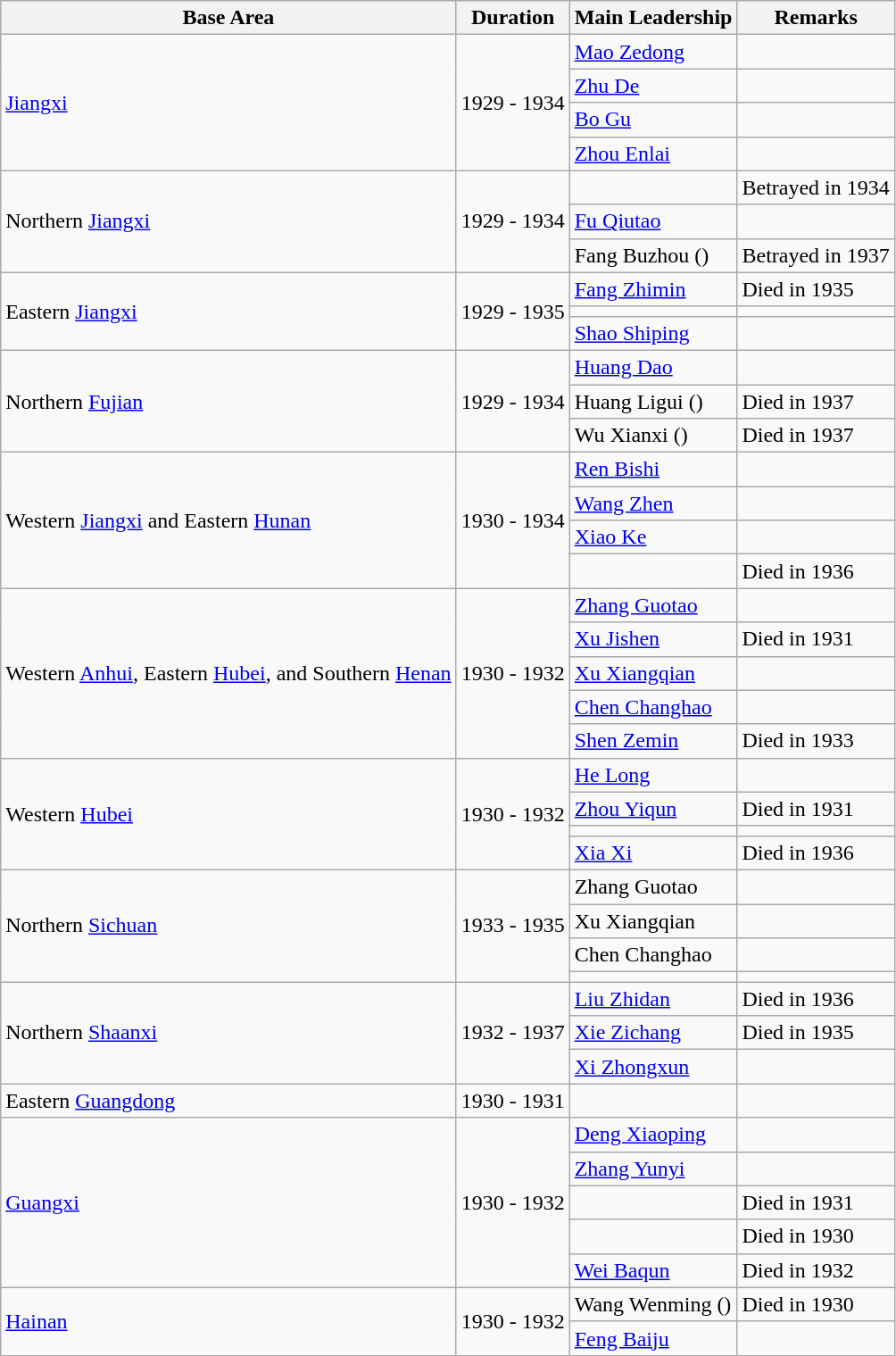<table class="wikitable mw-collapsible autocollapse">
<tr>
<th>Base Area</th>
<th>Duration</th>
<th>Main Leadership</th>
<th>Remarks</th>
</tr>
<tr>
<td rowspan="4"><a href='#'>Jiangxi</a></td>
<td rowspan="4">1929 - 1934</td>
<td><a href='#'>Mao Zedong</a></td>
<td></td>
</tr>
<tr>
<td><a href='#'>Zhu De</a></td>
<td></td>
</tr>
<tr>
<td><a href='#'>Bo Gu</a></td>
<td></td>
</tr>
<tr>
<td><a href='#'>Zhou Enlai</a></td>
<td></td>
</tr>
<tr>
<td rowspan="3">Northern <a href='#'>Jiangxi</a></td>
<td rowspan="3">1929 - 1934</td>
<td></td>
<td>Betrayed in 1934</td>
</tr>
<tr>
<td><a href='#'>Fu Qiutao</a></td>
<td></td>
</tr>
<tr>
<td>Fang Buzhou ()</td>
<td>Betrayed in 1937</td>
</tr>
<tr>
<td rowspan="3">Eastern <a href='#'>Jiangxi</a></td>
<td rowspan="3">1929 - 1935</td>
<td><a href='#'>Fang Zhimin</a></td>
<td>Died in 1935</td>
</tr>
<tr>
<td></td>
<td></td>
</tr>
<tr>
<td><a href='#'>Shao Shiping</a></td>
<td></td>
</tr>
<tr>
<td rowspan="3">Northern <a href='#'>Fujian</a></td>
<td rowspan="3">1929 - 1934</td>
<td><a href='#'>Huang Dao</a></td>
<td></td>
</tr>
<tr>
<td>Huang Ligui ()</td>
<td>Died in 1937</td>
</tr>
<tr>
<td>Wu Xianxi ()</td>
<td>Died in 1937</td>
</tr>
<tr>
<td rowspan="4">Western <a href='#'>Jiangxi</a> and Eastern <a href='#'>Hunan</a></td>
<td rowspan="4">1930 - 1934</td>
<td><a href='#'>Ren Bishi</a></td>
<td></td>
</tr>
<tr>
<td><a href='#'>Wang Zhen</a></td>
<td></td>
</tr>
<tr>
<td><a href='#'>Xiao Ke</a></td>
<td></td>
</tr>
<tr>
<td></td>
<td>Died in 1936</td>
</tr>
<tr>
<td rowspan="5">Western <a href='#'>Anhui</a>, Eastern <a href='#'>Hubei</a>, and Southern <a href='#'>Henan</a></td>
<td rowspan="5">1930 - 1932</td>
<td><a href='#'>Zhang Guotao</a></td>
<td></td>
</tr>
<tr>
<td><a href='#'>Xu Jishen</a></td>
<td>Died in 1931</td>
</tr>
<tr>
<td><a href='#'>Xu Xiangqian</a></td>
<td></td>
</tr>
<tr>
<td><a href='#'>Chen Changhao</a></td>
<td></td>
</tr>
<tr>
<td><a href='#'>Shen Zemin</a></td>
<td>Died in 1933</td>
</tr>
<tr>
<td rowspan="4">Western <a href='#'>Hubei</a></td>
<td rowspan="4">1930 - 1932</td>
<td><a href='#'>He Long</a></td>
<td></td>
</tr>
<tr>
<td><a href='#'>Zhou Yiqun</a></td>
<td>Died in 1931</td>
</tr>
<tr>
<td></td>
<td></td>
</tr>
<tr>
<td><a href='#'>Xia Xi</a></td>
<td>Died in 1936</td>
</tr>
<tr>
<td rowspan="4">Northern <a href='#'>Sichuan</a></td>
<td rowspan="4">1933 - 1935</td>
<td>Zhang Guotao</td>
<td></td>
</tr>
<tr>
<td>Xu Xiangqian</td>
<td></td>
</tr>
<tr>
<td>Chen Changhao</td>
<td></td>
</tr>
<tr>
<td></td>
<td></td>
</tr>
<tr>
<td rowspan="3">Northern <a href='#'>Shaanxi</a></td>
<td rowspan="3">1932 - 1937</td>
<td><a href='#'>Liu Zhidan</a></td>
<td>Died in 1936</td>
</tr>
<tr>
<td><a href='#'>Xie Zichang</a></td>
<td>Died in 1935</td>
</tr>
<tr>
<td><a href='#'>Xi Zhongxun</a></td>
<td></td>
</tr>
<tr>
<td rowspan="1">Eastern <a href='#'>Guangdong</a></td>
<td rowspan="1">1930 - 1931</td>
<td></td>
<td></td>
</tr>
<tr>
<td rowspan="5"><a href='#'>Guangxi</a></td>
<td rowspan="5">1930 - 1932</td>
<td><a href='#'>Deng Xiaoping</a></td>
<td></td>
</tr>
<tr>
<td><a href='#'>Zhang Yunyi</a></td>
<td></td>
</tr>
<tr>
<td></td>
<td>Died in 1931</td>
</tr>
<tr>
<td></td>
<td>Died in 1930</td>
</tr>
<tr>
<td><a href='#'>Wei Baqun</a></td>
<td>Died in 1932</td>
</tr>
<tr>
<td rowspan="2"><a href='#'>Hainan</a></td>
<td rowspan="2">1930 - 1932</td>
<td>Wang Wenming ()</td>
<td>Died in 1930</td>
</tr>
<tr>
<td><a href='#'>Feng Baiju</a></td>
<td></td>
</tr>
</table>
